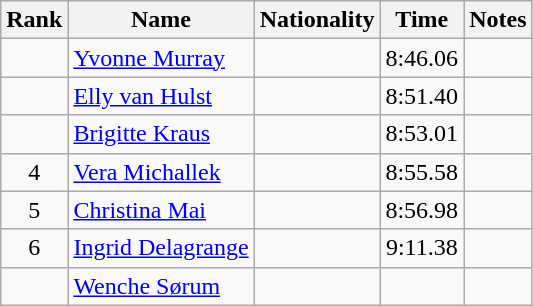<table class="wikitable sortable" style="text-align:center">
<tr>
<th>Rank</th>
<th>Name</th>
<th>Nationality</th>
<th>Time</th>
<th>Notes</th>
</tr>
<tr>
<td></td>
<td align="left"><a href='#'>Yvonne Murray</a></td>
<td align=left></td>
<td>8:46.06</td>
<td></td>
</tr>
<tr>
<td></td>
<td align="left"><a href='#'>Elly van Hulst</a></td>
<td align=left></td>
<td>8:51.40</td>
<td></td>
</tr>
<tr>
<td></td>
<td align="left"><a href='#'>Brigitte Kraus</a></td>
<td align=left></td>
<td>8:53.01</td>
<td></td>
</tr>
<tr>
<td>4</td>
<td align="left"><a href='#'>Vera Michallek</a></td>
<td align=left></td>
<td>8:55.58</td>
<td></td>
</tr>
<tr>
<td>5</td>
<td align="left"><a href='#'>Christina Mai</a></td>
<td align=left></td>
<td>8:56.98</td>
<td></td>
</tr>
<tr>
<td>6</td>
<td align="left"><a href='#'>Ingrid Delagrange</a></td>
<td align=left></td>
<td>9:11.38</td>
<td></td>
</tr>
<tr>
<td></td>
<td align="left"><a href='#'>Wenche Sørum</a></td>
<td align=left></td>
<td></td>
<td></td>
</tr>
</table>
